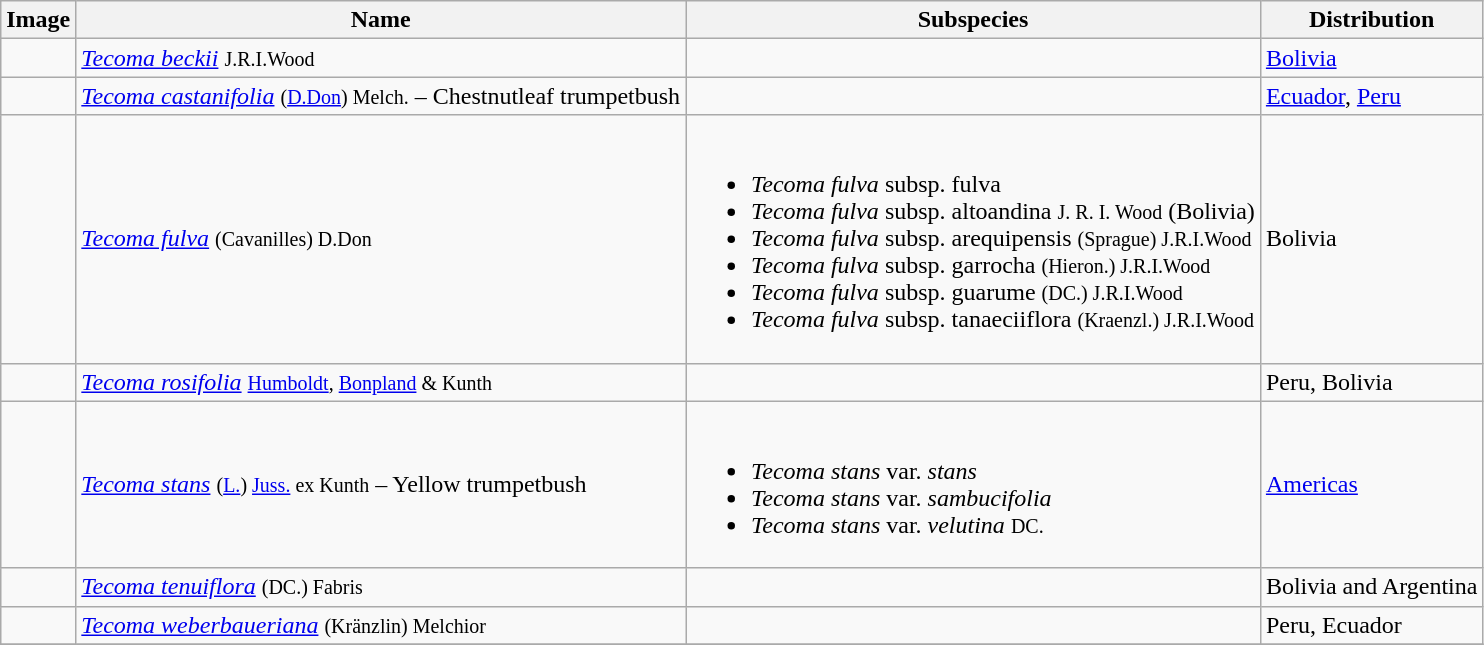<table class="wikitable">
<tr>
<th>Image</th>
<th>Name</th>
<th>Subspecies</th>
<th>Distribution</th>
</tr>
<tr>
<td></td>
<td><em><a href='#'>Tecoma beckii</a></em> <small>J.R.I.Wood</small></td>
<td></td>
<td><a href='#'>Bolivia</a></td>
</tr>
<tr>
<td></td>
<td><em><a href='#'>Tecoma castanifolia</a></em> <small>(<a href='#'>D.Don</a>) Melch.</small> – Chestnutleaf trumpetbush</td>
<td></td>
<td><a href='#'>Ecuador</a>, <a href='#'>Peru</a></td>
</tr>
<tr>
<td></td>
<td><em><a href='#'>Tecoma fulva</a></em> <small>(Cavanilles) D.Don</small></td>
<td><br><ul><li><em>Tecoma fulva</em> subsp. fulva</li><li><em>Tecoma fulva</em> subsp. altoandina <small>J. R. I. Wood</small> (Bolivia)</li><li><em>Tecoma fulva</em> subsp. arequipensis <small>(Sprague) J.R.I.Wood</small></li><li><em>Tecoma fulva</em> subsp. garrocha <small>(Hieron.) J.R.I.Wood</small></li><li><em>Tecoma fulva</em> subsp. guarume <small>(DC.) J.R.I.Wood</small></li><li><em>Tecoma fulva</em> subsp. tanaeciiflora <small>(Kraenzl.) J.R.I.Wood</small></li></ul></td>
<td>Bolivia</td>
</tr>
<tr>
<td></td>
<td><em><a href='#'>Tecoma rosifolia</a></em> <small><a href='#'>Humboldt</a>, <a href='#'>Bonpland</a> & Kunth</small></td>
<td></td>
<td>Peru, Bolivia</td>
</tr>
<tr>
<td></td>
<td><em><a href='#'>Tecoma stans</a></em> <small>(<a href='#'>L.</a>) <a href='#'>Juss.</a> ex Kunth</small> – Yellow trumpetbush</td>
<td><br><ul><li><em>Tecoma stans</em> var. <em>stans</em></li><li><em>Tecoma stans</em> var. <em>sambucifolia</em></li><li><em>Tecoma stans</em> var. <em>velutina</em> <small>DC.</small></li></ul></td>
<td><a href='#'>Americas</a></td>
</tr>
<tr>
<td></td>
<td><em><a href='#'>Tecoma tenuiflora</a></em> <small>(DC.) Fabris</small></td>
<td></td>
<td>Bolivia and Argentina</td>
</tr>
<tr>
<td></td>
<td><em><a href='#'>Tecoma weberbaueriana</a></em> <small>(Kränzlin) Melchior</small></td>
<td></td>
<td>Peru, Ecuador</td>
</tr>
<tr>
</tr>
</table>
